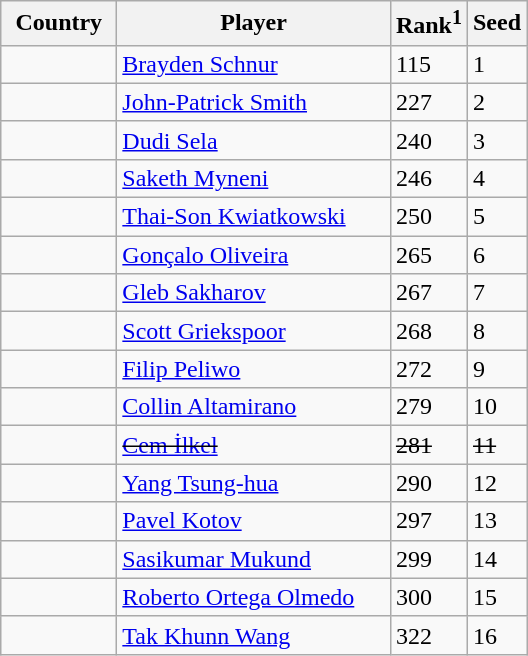<table class="sortable wikitable">
<tr>
<th width="70">Country</th>
<th width="175">Player</th>
<th>Rank<sup>1</sup></th>
<th>Seed</th>
</tr>
<tr>
<td></td>
<td><a href='#'>Brayden Schnur</a></td>
<td>115</td>
<td>1</td>
</tr>
<tr>
<td></td>
<td><a href='#'>John-Patrick Smith</a></td>
<td>227</td>
<td>2</td>
</tr>
<tr>
<td></td>
<td><a href='#'>Dudi Sela</a></td>
<td>240</td>
<td>3</td>
</tr>
<tr>
<td></td>
<td><a href='#'>Saketh Myneni</a></td>
<td>246</td>
<td>4</td>
</tr>
<tr>
<td></td>
<td><a href='#'>Thai-Son Kwiatkowski</a></td>
<td>250</td>
<td>5</td>
</tr>
<tr>
<td></td>
<td><a href='#'>Gonçalo Oliveira</a></td>
<td>265</td>
<td>6</td>
</tr>
<tr>
<td></td>
<td><a href='#'>Gleb Sakharov</a></td>
<td>267</td>
<td>7</td>
</tr>
<tr>
<td></td>
<td><a href='#'>Scott Griekspoor</a></td>
<td>268</td>
<td>8</td>
</tr>
<tr>
<td></td>
<td><a href='#'>Filip Peliwo</a></td>
<td>272</td>
<td>9</td>
</tr>
<tr>
<td></td>
<td><a href='#'>Collin Altamirano</a></td>
<td>279</td>
<td>10</td>
</tr>
<tr>
<td><s></s></td>
<td><s><a href='#'>Cem İlkel</a></s></td>
<td><s>281</s></td>
<td><s>11</s></td>
</tr>
<tr>
<td></td>
<td><a href='#'>Yang Tsung-hua</a></td>
<td>290</td>
<td>12</td>
</tr>
<tr>
<td></td>
<td><a href='#'>Pavel Kotov</a></td>
<td>297</td>
<td>13</td>
</tr>
<tr>
<td></td>
<td><a href='#'>Sasikumar Mukund</a></td>
<td>299</td>
<td>14</td>
</tr>
<tr>
<td></td>
<td><a href='#'>Roberto Ortega Olmedo</a></td>
<td>300</td>
<td>15</td>
</tr>
<tr>
<td></td>
<td><a href='#'>Tak Khunn Wang</a></td>
<td>322</td>
<td>16</td>
</tr>
</table>
